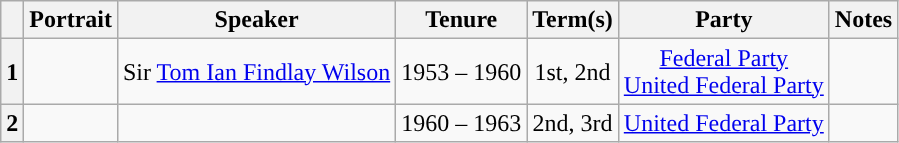<table class="wikitable" style="text-align: center;">
<tr>
<th></th>
<th>Portrait</th>
<th>Speaker</th>
<th>Tenure</th>
<th>Term(s)</th>
<th>Party</th>
<th>Notes</th>
</tr>
<tr>
<th style="background:">1</th>
<td></td>
<td>Sir <a href='#'>Tom Ian Findlay Wilson</a></td>
<td>1953 – 1960</td>
<td>1st, 2nd</td>
<td><a href='#'>Federal Party</a><br><a href='#'>United Federal Party</a></td>
<td></td>
</tr>
<tr>
<th style="background:">2</th>
<td></td>
<td></td>
<td>1960 – 1963</td>
<td>2nd, 3rd</td>
<td><a href='#'>United Federal Party</a></td>
<td></td>
</tr>
</table>
